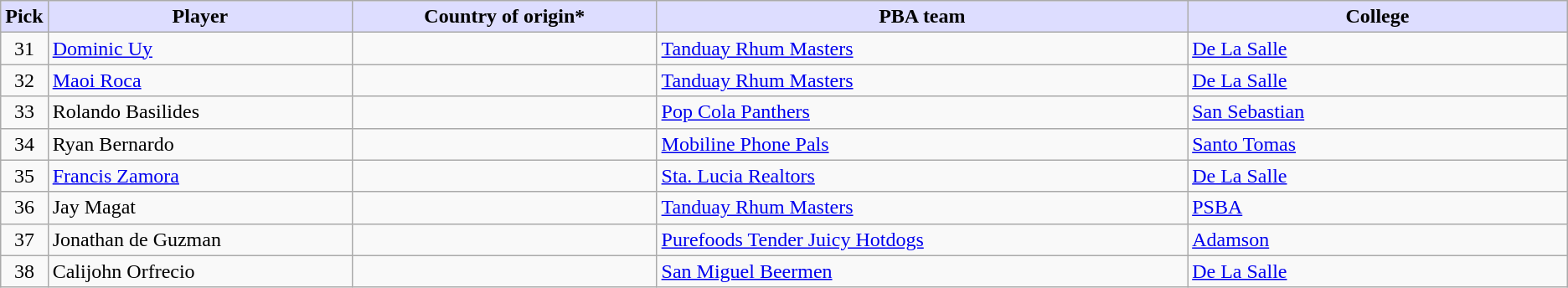<table class="wikitable">
<tr>
<th style="background:#DDDDFF;">Pick</th>
<th style="background:#DDDDFF;" width="20%">Player</th>
<th style="background:#DDDDFF;" width="20%">Country of origin*</th>
<th style="background:#DDDDFF;" width="35%">PBA team</th>
<th style="background:#DDDDFF;" width="25%">College</th>
</tr>
<tr>
<td align=center>31</td>
<td><a href='#'>Dominic Uy</a></td>
<td></td>
<td><a href='#'>Tanduay Rhum Masters</a></td>
<td><a href='#'>De La Salle</a></td>
</tr>
<tr>
<td align=center>32</td>
<td><a href='#'>Maoi Roca</a></td>
<td></td>
<td><a href='#'>Tanduay Rhum Masters</a></td>
<td><a href='#'>De La Salle</a></td>
</tr>
<tr>
<td align=center>33</td>
<td>Rolando Basilides</td>
<td></td>
<td><a href='#'>Pop Cola Panthers</a></td>
<td><a href='#'>San Sebastian</a></td>
</tr>
<tr>
<td align=center>34</td>
<td>Ryan Bernardo</td>
<td></td>
<td><a href='#'>Mobiline Phone Pals</a></td>
<td><a href='#'>Santo Tomas</a></td>
</tr>
<tr>
<td align=center>35</td>
<td><a href='#'>Francis Zamora</a></td>
<td></td>
<td><a href='#'>Sta. Lucia Realtors</a></td>
<td><a href='#'>De La Salle</a></td>
</tr>
<tr>
<td align=center>36</td>
<td>Jay Magat</td>
<td></td>
<td><a href='#'>Tanduay Rhum Masters</a></td>
<td><a href='#'>PSBA</a></td>
</tr>
<tr>
<td align=center>37</td>
<td>Jonathan de Guzman</td>
<td></td>
<td><a href='#'>Purefoods Tender Juicy Hotdogs</a></td>
<td><a href='#'>Adamson</a></td>
</tr>
<tr>
<td align=center>38</td>
<td>Calijohn Orfrecio</td>
<td></td>
<td><a href='#'>San Miguel Beermen</a></td>
<td><a href='#'>De La Salle</a></td>
</tr>
</table>
